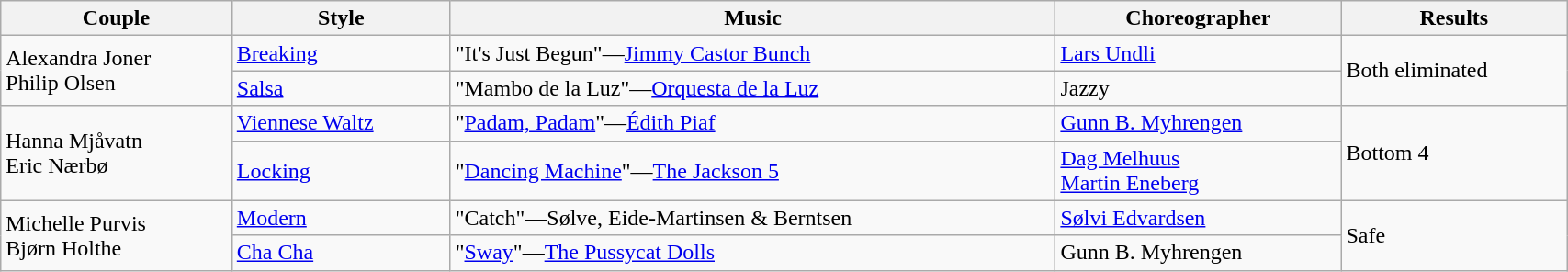<table class="wikitable" width="90%">
<tr>
<th>Couple</th>
<th>Style</th>
<th>Music</th>
<th>Choreographer</th>
<th>Results</th>
</tr>
<tr>
<td rowspan="2">Alexandra Joner<br>Philip Olsen</td>
<td><a href='#'>Breaking</a></td>
<td>"It's Just Begun"—<a href='#'>Jimmy Castor Bunch</a></td>
<td><a href='#'>Lars Undli</a></td>
<td rowspan="2">Both eliminated</td>
</tr>
<tr>
<td><a href='#'>Salsa</a></td>
<td>"Mambo de la Luz"—<a href='#'>Orquesta de la Luz</a></td>
<td>Jazzy</td>
</tr>
<tr>
<td rowspan="2">Hanna Mjåvatn<br>Eric Nærbø</td>
<td><a href='#'>Viennese Waltz</a></td>
<td>"<a href='#'>Padam, Padam</a>"—<a href='#'>Édith Piaf</a></td>
<td><a href='#'>Gunn B. Myhrengen</a></td>
<td rowspan="2">Bottom 4</td>
</tr>
<tr>
<td><a href='#'>Locking</a></td>
<td>"<a href='#'>Dancing Machine</a>"—<a href='#'>The Jackson 5</a></td>
<td><a href='#'>Dag Melhuus</a><br><a href='#'>Martin Eneberg</a></td>
</tr>
<tr>
<td rowspan="2">Michelle Purvis<br>Bjørn Holthe</td>
<td><a href='#'>Modern</a></td>
<td>"Catch"—Sølve, Eide-Martinsen & Berntsen</td>
<td><a href='#'>Sølvi Edvardsen</a></td>
<td rowspan="2">Safe</td>
</tr>
<tr>
<td><a href='#'>Cha Cha</a></td>
<td>"<a href='#'>Sway</a>"—<a href='#'>The Pussycat Dolls</a></td>
<td>Gunn B. Myhrengen</td>
</tr>
</table>
